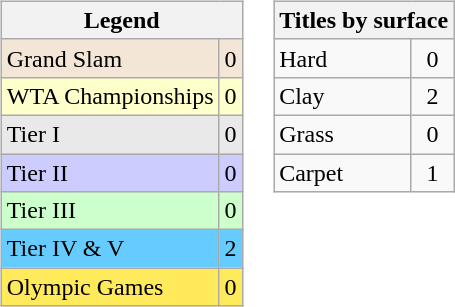<table>
<tr valign=top>
<td><br><table class="wikitable sortable">
<tr>
<th colspan=2>Legend</th>
</tr>
<tr bgcolor="#f3e6d7">
<td>Grand Slam</td>
<td align="center">0</td>
</tr>
<tr bgcolor="#ffffcc">
<td>WTA Championships</td>
<td align="center">0</td>
</tr>
<tr bgcolor="#e9e9e9">
<td>Tier I</td>
<td align="center">0</td>
</tr>
<tr bgcolor="#ccccff">
<td>Tier II</td>
<td align="center">0</td>
</tr>
<tr bgcolor="#CCFFCC">
<td>Tier III</td>
<td align="center">0</td>
</tr>
<tr bgcolor="#66CCFF">
<td>Tier IV & V</td>
<td align="center">2</td>
</tr>
<tr bgcolor=ffea5c>
<td>Olympic Games</td>
<td align=center>0</td>
</tr>
</table>
</td>
<td><br><table class="wikitable sortable">
<tr>
<th colspan=2>Titles by surface</th>
</tr>
<tr>
<td>Hard</td>
<td align="center">0</td>
</tr>
<tr>
<td>Clay</td>
<td align="center">2</td>
</tr>
<tr>
<td>Grass</td>
<td align="center">0</td>
</tr>
<tr>
<td>Carpet</td>
<td align="center">1</td>
</tr>
</table>
</td>
</tr>
</table>
